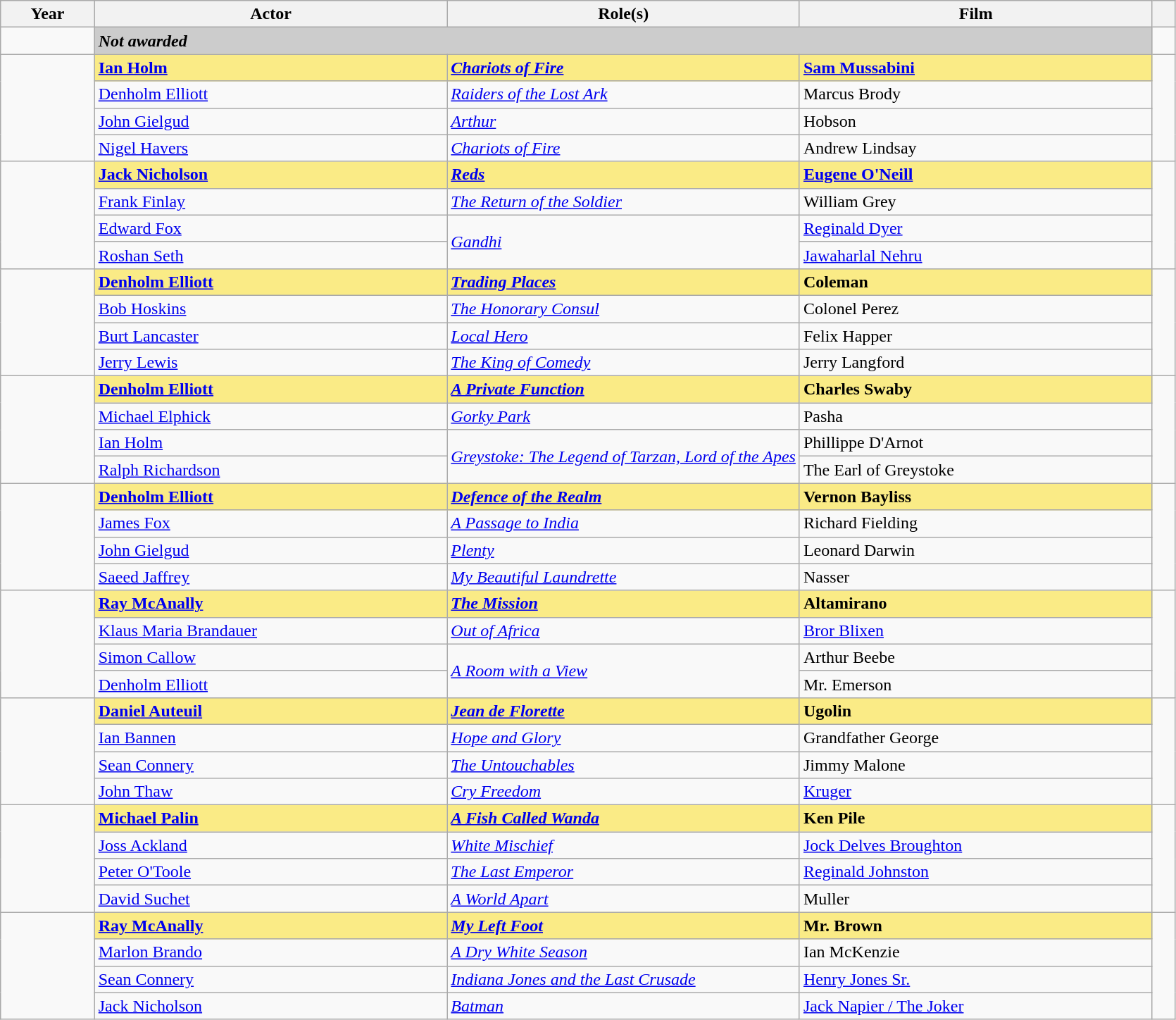<table class="wikitable sortable">
<tr>
<th scope="col" style="width:8%;">Year</th>
<th scope="col" style="width:30%;">Actor</th>
<th scope="col" style="width:30%;">Role(s)</th>
<th scope="col" style="width:30%;">Film</th>
<th scope="col" style="width:2%;" class="unsortable"></th>
</tr>
<tr>
<td></td>
<td colspan="3" style="background:#ccc;"><strong><em>Not awarded</em></strong></td>
</tr>
<tr>
<td rowspan="4"></td>
<td style="background:#FAEB86"><strong><a href='#'>Ian Holm</a></strong></td>
<td style="background:#FAEB86"><strong><em><a href='#'>Chariots of Fire</a></em></strong></td>
<td style="background:#FAEB86"><strong><a href='#'>Sam Mussabini</a></strong></td>
<td rowspan=4></td>
</tr>
<tr>
<td><a href='#'>Denholm Elliott</a></td>
<td><em><a href='#'>Raiders of the Lost Ark</a></em></td>
<td>Marcus Brody</td>
</tr>
<tr>
<td><a href='#'>John Gielgud</a></td>
<td><em><a href='#'>Arthur</a></em></td>
<td>Hobson</td>
</tr>
<tr>
<td><a href='#'>Nigel Havers</a></td>
<td><em><a href='#'>Chariots of Fire</a></em></td>
<td>Andrew Lindsay</td>
</tr>
<tr>
<td rowspan="4"></td>
<td style="background:#FAEB86"><strong><a href='#'>Jack Nicholson</a></strong></td>
<td style="background:#FAEB86"><strong><em><a href='#'>Reds</a></em></strong></td>
<td style="background:#FAEB86"><strong><a href='#'>Eugene O'Neill</a></strong></td>
<td rowspan=4></td>
</tr>
<tr>
<td><a href='#'>Frank Finlay</a></td>
<td><em><a href='#'>The Return of the Soldier</a></em></td>
<td>William Grey</td>
</tr>
<tr>
<td><a href='#'>Edward Fox</a></td>
<td rowspan="2"><em><a href='#'>Gandhi</a></em></td>
<td><a href='#'>Reginald Dyer</a></td>
</tr>
<tr>
<td><a href='#'>Roshan Seth</a></td>
<td><a href='#'>Jawaharlal Nehru</a></td>
</tr>
<tr>
<td rowspan="4"></td>
<td style="background:#FAEB86"><strong><a href='#'>Denholm Elliott</a></strong></td>
<td style="background:#FAEB86"><strong><em><a href='#'>Trading Places</a></em></strong></td>
<td style="background:#FAEB86"><strong>Coleman</strong></td>
<td rowspan=4></td>
</tr>
<tr>
<td><a href='#'>Bob Hoskins</a></td>
<td><em><a href='#'>The Honorary Consul</a></em></td>
<td>Colonel Perez</td>
</tr>
<tr>
<td><a href='#'>Burt Lancaster</a></td>
<td><em><a href='#'>Local Hero</a></em></td>
<td>Felix Happer</td>
</tr>
<tr>
<td><a href='#'>Jerry Lewis</a></td>
<td><em><a href='#'>The King of Comedy</a></em></td>
<td>Jerry Langford</td>
</tr>
<tr>
<td rowspan="4"></td>
<td style="background:#FAEB86"><strong><a href='#'>Denholm Elliott</a></strong></td>
<td style="background:#FAEB86"><strong><em><a href='#'>A Private Function</a></em></strong></td>
<td style="background:#FAEB86"><strong>Charles Swaby</strong></td>
<td rowspan=4></td>
</tr>
<tr>
<td><a href='#'>Michael Elphick</a></td>
<td><em><a href='#'>Gorky Park</a></em></td>
<td>Pasha</td>
</tr>
<tr>
<td><a href='#'>Ian Holm</a></td>
<td rowspan="2"><em><a href='#'>Greystoke: The Legend of Tarzan, Lord of the Apes</a></em></td>
<td>Phillippe D'Arnot</td>
</tr>
<tr>
<td><a href='#'>Ralph Richardson</a></td>
<td>The Earl of Greystoke</td>
</tr>
<tr>
<td rowspan="4"></td>
<td style="background:#FAEB86"><strong><a href='#'>Denholm Elliott</a></strong></td>
<td style="background:#FAEB86"><strong><em><a href='#'>Defence of the Realm</a></em></strong></td>
<td style="background:#FAEB86"><strong>Vernon Bayliss</strong></td>
<td rowspan=4></td>
</tr>
<tr>
<td><a href='#'>James Fox</a></td>
<td><em><a href='#'>A Passage to India</a></em></td>
<td>Richard Fielding</td>
</tr>
<tr>
<td><a href='#'>John Gielgud</a></td>
<td><em><a href='#'>Plenty</a></em></td>
<td>Leonard Darwin</td>
</tr>
<tr>
<td><a href='#'>Saeed Jaffrey</a></td>
<td><em><a href='#'>My Beautiful Laundrette</a></em></td>
<td>Nasser</td>
</tr>
<tr>
<td rowspan="4"></td>
<td style="background:#FAEB86"><strong><a href='#'>Ray McAnally</a></strong></td>
<td style="background:#FAEB86"><strong><em><a href='#'>The Mission</a></em></strong></td>
<td style="background:#FAEB86"><strong>Altamirano</strong></td>
<td rowspan=4></td>
</tr>
<tr>
<td><a href='#'>Klaus Maria Brandauer</a></td>
<td><em><a href='#'>Out of Africa</a></em></td>
<td><a href='#'>Bror Blixen</a></td>
</tr>
<tr>
<td><a href='#'>Simon Callow</a></td>
<td rowspan="2"><em><a href='#'>A Room with a View</a></em></td>
<td>Arthur Beebe</td>
</tr>
<tr>
<td><a href='#'>Denholm Elliott</a></td>
<td>Mr. Emerson</td>
</tr>
<tr>
<td rowspan="4"></td>
<td style="background:#FAEB86"><strong><a href='#'>Daniel Auteuil</a></strong></td>
<td style="background:#FAEB86"><strong><em><a href='#'>Jean de Florette</a></em></strong></td>
<td style="background:#FAEB86"><strong>Ugolin</strong></td>
<td rowspan=4></td>
</tr>
<tr>
<td><a href='#'>Ian Bannen</a></td>
<td><em><a href='#'>Hope and Glory</a></em></td>
<td>Grandfather George</td>
</tr>
<tr>
<td><a href='#'>Sean Connery</a></td>
<td><em><a href='#'>The Untouchables</a></em></td>
<td>Jimmy Malone</td>
</tr>
<tr>
<td><a href='#'>John Thaw</a></td>
<td><em><a href='#'>Cry Freedom</a></em></td>
<td><a href='#'>Kruger</a></td>
</tr>
<tr>
<td rowspan="4"></td>
<td style="background:#FAEB86"><strong><a href='#'>Michael Palin</a></strong></td>
<td style="background:#FAEB86"><strong><em><a href='#'>A Fish Called Wanda</a></em></strong></td>
<td style="background:#FAEB86"><strong>Ken Pile</strong></td>
<td rowspan=4></td>
</tr>
<tr>
<td><a href='#'>Joss Ackland</a></td>
<td><em><a href='#'>White Mischief</a></em></td>
<td><a href='#'>Jock Delves Broughton</a></td>
</tr>
<tr>
<td><a href='#'>Peter O'Toole</a></td>
<td><em><a href='#'>The Last Emperor</a></em></td>
<td><a href='#'>Reginald Johnston</a></td>
</tr>
<tr>
<td><a href='#'>David Suchet</a></td>
<td><em><a href='#'>A World Apart</a></em></td>
<td>Muller</td>
</tr>
<tr>
<td rowspan="4"></td>
<td style="background:#FAEB86"><strong><a href='#'>Ray McAnally</a></strong></td>
<td style="background:#FAEB86"><strong><em><a href='#'>My Left Foot</a></em></strong></td>
<td style="background:#FAEB86"><strong>Mr. Brown</strong></td>
<td rowspan=4></td>
</tr>
<tr>
<td><a href='#'>Marlon Brando</a></td>
<td><em><a href='#'>A Dry White Season</a></em></td>
<td>Ian McKenzie</td>
</tr>
<tr>
<td><a href='#'>Sean Connery</a></td>
<td><em><a href='#'>Indiana Jones and the Last Crusade</a></em></td>
<td><a href='#'>Henry Jones Sr.</a></td>
</tr>
<tr>
<td><a href='#'>Jack Nicholson</a></td>
<td><em><a href='#'>Batman</a></em></td>
<td><a href='#'>Jack Napier / The Joker</a></td>
</tr>
</table>
